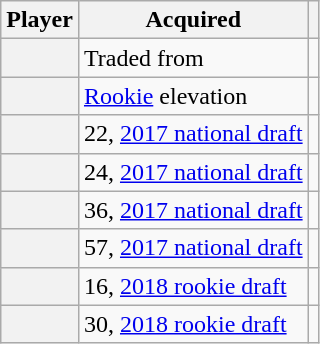<table class="wikitable plainrowheaders">
<tr>
<th scope="col">Player</th>
<th scope="col">Acquired</th>
<th scope="col"></th>
</tr>
<tr>
<th scope="row"></th>
<td>Traded from </td>
<td align="center"></td>
</tr>
<tr>
<th scope="row"></th>
<td><a href='#'>Rookie</a> elevation</td>
<td align="center"></td>
</tr>
<tr>
<th scope="row"></th>
<td> 22, <a href='#'>2017 national draft</a></td>
<td align="center"></td>
</tr>
<tr>
<th scope="row"></th>
<td> 24, <a href='#'>2017 national draft</a></td>
<td align="center"></td>
</tr>
<tr>
<th scope="row"></th>
<td> 36, <a href='#'>2017 national draft</a></td>
<td align="center"></td>
</tr>
<tr>
<th scope="row"></th>
<td> 57, <a href='#'>2017 national draft</a></td>
<td align="center"></td>
</tr>
<tr>
<th scope="row"></th>
<td> 16, <a href='#'>2018 rookie draft</a></td>
<td align="center"></td>
</tr>
<tr>
<th scope="row"></th>
<td> 30, <a href='#'>2018 rookie draft</a></td>
<td align="center"></td>
</tr>
</table>
